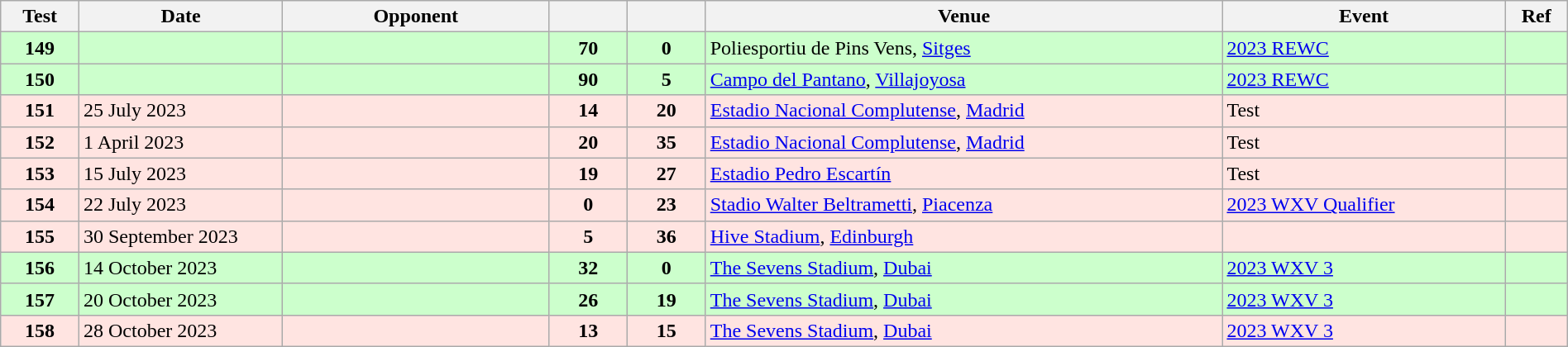<table class="wikitable sortable" style="width:100%">
<tr>
<th style="width:5%">Test</th>
<th style="width:13%">Date</th>
<th style="width:17%">Opponent</th>
<th style="width:5%"></th>
<th style="width:5%"></th>
<th>Venue</th>
<th>Event</th>
<th>Ref</th>
</tr>
<tr bgcolor="#ccffcc">
<td align="center"><strong>149</strong></td>
<td></td>
<td></td>
<td align="center"><strong>70</strong></td>
<td align="center"><strong>0</strong></td>
<td>Poliesportiu de Pins Vens, <a href='#'>Sitges</a></td>
<td><a href='#'>2023 REWC</a></td>
<td></td>
</tr>
<tr bgcolor="#ccffcc">
<td align="center"><strong>150</strong></td>
<td></td>
<td></td>
<td align="center"><strong>90</strong></td>
<td align="center"><strong>5</strong></td>
<td><a href='#'>Campo del Pantano</a>, <a href='#'>Villajoyosa</a></td>
<td><a href='#'>2023 REWC</a></td>
<td></td>
</tr>
<tr bgcolor="FFE4E1">
<td align="center"><strong>151</strong></td>
<td>25 July 2023</td>
<td></td>
<td align="center"><strong>14</strong></td>
<td align="center"><strong>20</strong></td>
<td><a href='#'>Estadio Nacional Complutense</a>, <a href='#'>Madrid</a></td>
<td>Test</td>
<td></td>
</tr>
<tr bgcolor="FFE4E1">
<td align="center"><strong>152</strong></td>
<td>1 April 2023</td>
<td></td>
<td align="center"><strong>20</strong></td>
<td align="center"><strong>35</strong></td>
<td><a href='#'>Estadio Nacional Complutense</a>, <a href='#'>Madrid</a></td>
<td>Test</td>
<td></td>
</tr>
<tr bgcolor="FFE4E1">
<td align="center"><strong>153</strong></td>
<td>15 July 2023</td>
<td></td>
<td align="center"><strong>19</strong></td>
<td align="center"><strong>27</strong></td>
<td><a href='#'>Estadio Pedro Escartín</a></td>
<td>Test</td>
<td></td>
</tr>
<tr bgcolor="FFE4E1">
<td align="center"><strong>154</strong></td>
<td>22 July 2023</td>
<td></td>
<td align="center"><strong>0</strong></td>
<td align="center"><strong>23</strong></td>
<td><a href='#'>Stadio Walter Beltrametti</a>, <a href='#'>Piacenza</a></td>
<td><a href='#'>2023 WXV Qualifier</a></td>
<td></td>
</tr>
<tr bgcolor="FFE4E1">
<td align="center"><strong>155</strong></td>
<td>30 September 2023</td>
<td></td>
<td align="center"><strong>5</strong></td>
<td align="center"><strong>36</strong></td>
<td><a href='#'>Hive Stadium</a>, <a href='#'>Edinburgh</a></td>
<td></td>
<td></td>
</tr>
<tr bgcolor="#ccffcc">
<td align="center"><strong>156</strong></td>
<td>14 October 2023</td>
<td></td>
<td align="center"><strong>32</strong></td>
<td align="center"><strong>0</strong></td>
<td><a href='#'>The Sevens Stadium</a>, <a href='#'>Dubai</a></td>
<td><a href='#'>2023 WXV 3</a></td>
<td></td>
</tr>
<tr bgcolor="#ccffcc">
<td align="center"><strong>157</strong></td>
<td>20 October 2023</td>
<td></td>
<td align="center"><strong>26</strong></td>
<td align="center"><strong>19</strong></td>
<td><a href='#'>The Sevens Stadium</a>, <a href='#'>Dubai</a></td>
<td><a href='#'>2023 WXV 3</a></td>
<td></td>
</tr>
<tr bgcolor="FFE4E1">
<td align="center"><strong>158</strong></td>
<td>28 October 2023</td>
<td></td>
<td align="center"><strong>13</strong></td>
<td align="center"><strong>15</strong></td>
<td><a href='#'>The Sevens Stadium</a>, <a href='#'>Dubai</a></td>
<td><a href='#'>2023 WXV 3</a></td>
<td></td>
</tr>
</table>
